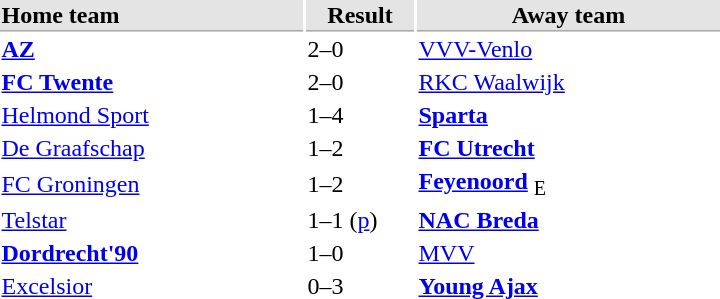<table style="float:right;">
<tr bgcolor="#E4E4E4">
<th style="border-bottom:1px solid #AAAAAA" width="200" align="left">Home team</th>
<th style="border-bottom:1px solid #AAAAAA" width="70" align="center">Result</th>
<th style="border-bottom:1px solid #AAAAAA" width="200">Away team</th>
</tr>
<tr>
<td><strong><a href='#'>AZ</a></strong></td>
<td>2–0</td>
<td><a href='#'>VVV-Venlo</a></td>
</tr>
<tr>
<td><strong><a href='#'>FC Twente</a></strong></td>
<td>2–0</td>
<td><a href='#'>RKC Waalwijk</a></td>
</tr>
<tr>
<td><a href='#'>Helmond Sport</a></td>
<td>1–4</td>
<td><strong><a href='#'>Sparta</a></strong></td>
</tr>
<tr>
<td><a href='#'>De Graafschap</a></td>
<td>1–2</td>
<td><strong><a href='#'>FC Utrecht</a></strong></td>
</tr>
<tr>
<td><a href='#'>FC Groningen</a></td>
<td>1–2</td>
<td><strong><a href='#'>Feyenoord</a></strong> <sub>E</sub></td>
</tr>
<tr>
<td><a href='#'>Telstar</a></td>
<td>1–1 (<a href='#'>p</a>)</td>
<td><strong><a href='#'>NAC Breda</a></strong></td>
</tr>
<tr>
<td><strong><a href='#'>Dordrecht'90</a></strong></td>
<td>1–0</td>
<td><a href='#'>MVV</a></td>
</tr>
<tr>
<td><a href='#'>Excelsior</a></td>
<td>0–3</td>
<td><strong><a href='#'>Young Ajax</a></strong></td>
</tr>
</table>
